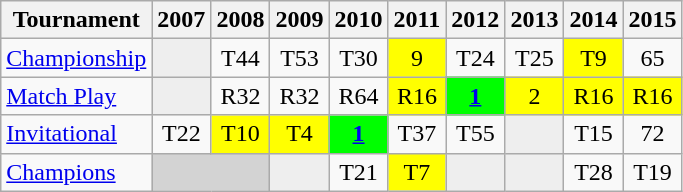<table class="wikitable" style="text-align:center;">
<tr>
<th>Tournament</th>
<th>2007</th>
<th>2008</th>
<th>2009</th>
<th>2010</th>
<th>2011</th>
<th>2012</th>
<th>2013</th>
<th>2014</th>
<th>2015</th>
</tr>
<tr>
<td align="left"><a href='#'>Championship</a></td>
<td style="background:#eeeeee;"></td>
<td>T44</td>
<td>T53</td>
<td>T30</td>
<td style="background:yellow;">9</td>
<td>T24</td>
<td>T25</td>
<td style="background:yellow;">T9</td>
<td>65</td>
</tr>
<tr>
<td align="left"><a href='#'>Match Play</a></td>
<td style="background:#eeeeee;"></td>
<td>R32</td>
<td>R32</td>
<td>R64</td>
<td style="background:yellow;">R16</td>
<td style="background:lime;"><strong><a href='#'>1</a></strong></td>
<td style="background:yellow;">2</td>
<td style="background:yellow;">R16</td>
<td style="background:yellow;">R16</td>
</tr>
<tr>
<td align="left"><a href='#'>Invitational</a></td>
<td>T22</td>
<td style="background:yellow;">T10</td>
<td style="background:yellow;">T4</td>
<td style="background:lime;"><strong><a href='#'>1</a></strong></td>
<td>T37</td>
<td>T55</td>
<td style="background:#eeeeee;"></td>
<td>T15</td>
<td>72</td>
</tr>
<tr>
<td align="left"><a href='#'>Champions</a></td>
<td style="background:#D3D3D3;" colspan=2></td>
<td style="background:#eeeeee;"></td>
<td>T21</td>
<td style="background:yellow;">T7</td>
<td style="background:#eeeeee;"></td>
<td style="background:#eeeeee;"></td>
<td>T28</td>
<td>T19</td>
</tr>
</table>
